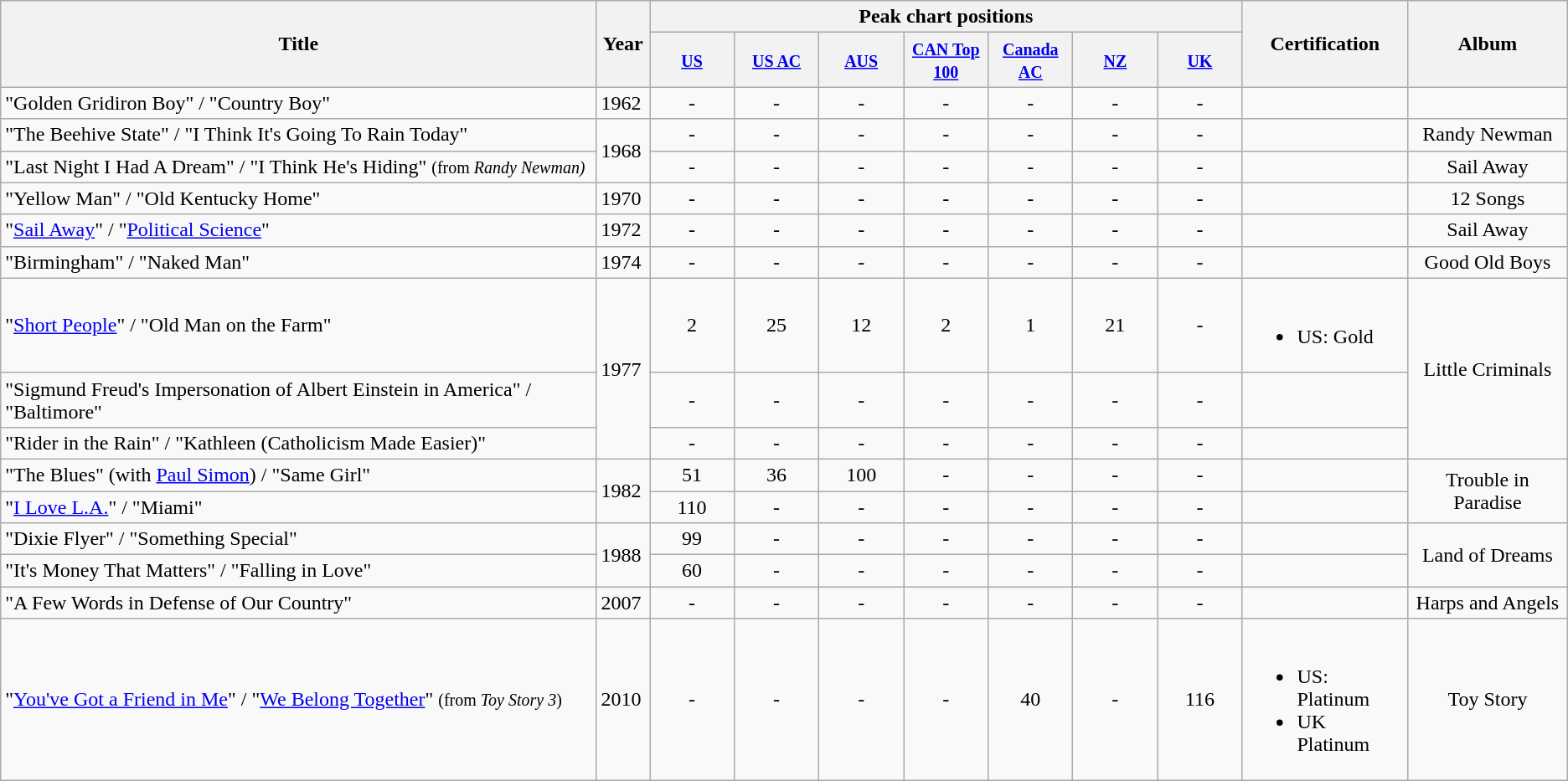<table class="wikitable">
<tr>
<th rowspan="2">Title</th>
<th rowspan="2" style="width:35px;">Year</th>
<th colspan="7">Peak chart positions</th>
<th rowspan="2">Certification</th>
<th rowspan="2">Album</th>
</tr>
<tr>
<th style="width:60px;"><small><a href='#'>US</a></small><br></th>
<th style="width:60px;"><small><a href='#'>US AC</a></small><br></th>
<th style="width:60px;"><small><a href='#'>AUS</a></small><br></th>
<th style="width:60px;"><small><a href='#'>CAN Top 100</a></small><br></th>
<th style="width:60px;"><small><a href='#'>Canada AC</a></small><br></th>
<th style="width:60px;"><small><a href='#'>NZ</a></small><br></th>
<th style="width:60px;"><small><a href='#'>UK</a></small><br></th>
</tr>
<tr>
<td>"Golden Gridiron Boy" / "Country Boy"</td>
<td>1962</td>
<td style="text-align:center;">-</td>
<td style="text-align:center;">-</td>
<td style="text-align:center;">-</td>
<td style="text-align:center;">-</td>
<td style="text-align:center;">-</td>
<td align="center">-</td>
<td style="text-align:center;">-</td>
<td></td>
<td></td>
</tr>
<tr>
<td>"The Beehive State" / "I Think It's Going To Rain Today"</td>
<td rowspan="2">1968</td>
<td style="text-align:center;">-</td>
<td style="text-align:center;">-</td>
<td style="text-align:center;">-</td>
<td style="text-align:center;">-</td>
<td style="text-align:center;">-</td>
<td align="center">-</td>
<td style="text-align:center;">-</td>
<td></td>
<td align="center">Randy Newman</td>
</tr>
<tr>
<td>"Last Night I Had A Dream" / "I Think He's Hiding" <small>(from <em>Randy Newman)</em></small></td>
<td style="text-align:center;">-</td>
<td style="text-align:center;">-</td>
<td style="text-align:center;">-</td>
<td style="text-align:center;">-</td>
<td style="text-align:center;">-</td>
<td align="center">-</td>
<td style="text-align:center;">-</td>
<td></td>
<td align="center">Sail Away</td>
</tr>
<tr>
<td>"Yellow Man" / "Old Kentucky Home"</td>
<td>1970</td>
<td style="text-align:center;">-</td>
<td style="text-align:center;">-</td>
<td style="text-align:center;">-</td>
<td style="text-align:center;">-</td>
<td style="text-align:center;">-</td>
<td align="center">-</td>
<td style="text-align:center;">-</td>
<td></td>
<td align="center">12 Songs</td>
</tr>
<tr>
<td>"<a href='#'>Sail Away</a>" / "<a href='#'>Political Science</a>"</td>
<td>1972</td>
<td style="text-align:center;">-</td>
<td style="text-align:center;">-</td>
<td style="text-align:center;">-</td>
<td style="text-align:center;">-</td>
<td style="text-align:center;">-</td>
<td align="center">-</td>
<td style="text-align:center;">-</td>
<td></td>
<td align="center">Sail Away</td>
</tr>
<tr>
<td>"Birmingham" / "Naked Man"</td>
<td>1974</td>
<td style="text-align:center;">-</td>
<td style="text-align:center;">-</td>
<td style="text-align:center;">-</td>
<td style="text-align:center;">-</td>
<td style="text-align:center;">-</td>
<td align="center">-</td>
<td style="text-align:center;">-</td>
<td></td>
<td align="center">Good Old Boys</td>
</tr>
<tr>
<td>"<a href='#'>Short People</a>" / "Old Man on the Farm"</td>
<td rowspan="3">1977</td>
<td style="text-align:center;">2</td>
<td style="text-align:center;">25</td>
<td style="text-align:center;">12</td>
<td style="text-align:center;">2</td>
<td style="text-align:center;">1</td>
<td align="center">21</td>
<td style="text-align:center;">-</td>
<td><br><ul><li>US: Gold</li></ul></td>
<td rowspan="3" align="center">Little Criminals</td>
</tr>
<tr>
<td>"Sigmund Freud's Impersonation of Albert Einstein in America" / "Baltimore"</td>
<td style="text-align:center;">-</td>
<td style="text-align:center;">-</td>
<td style="text-align:center;">-</td>
<td style="text-align:center;">-</td>
<td style="text-align:center;">-</td>
<td align="center">-</td>
<td style="text-align:center;">-</td>
<td></td>
</tr>
<tr>
<td>"Rider in the Rain" / "Kathleen (Catholicism Made Easier)"</td>
<td style="text-align:center;">-</td>
<td style="text-align:center;">-</td>
<td style="text-align:center;">-</td>
<td style="text-align:center;">-</td>
<td style="text-align:center;">-</td>
<td align="center">-</td>
<td style="text-align:center;">-</td>
<td></td>
</tr>
<tr>
<td>"The Blues" (with <a href='#'>Paul Simon</a>) / "Same Girl"</td>
<td rowspan="2">1982</td>
<td style="text-align:center;">51</td>
<td style="text-align:center;">36</td>
<td style="text-align:center;">100</td>
<td style="text-align:center;">-</td>
<td style="text-align:center;">-</td>
<td align="center">-</td>
<td style="text-align:center;">-</td>
<td></td>
<td rowspan="2" align="center">Trouble in Paradise</td>
</tr>
<tr>
<td>"<a href='#'>I Love L.A.</a>" / "Miami"</td>
<td style="text-align:center;">110</td>
<td style="text-align:center;">-</td>
<td style="text-align:center;">-</td>
<td style="text-align:center;">-</td>
<td style="text-align:center;">-</td>
<td align="center">-</td>
<td style="text-align:center;">-</td>
<td></td>
</tr>
<tr>
<td>"Dixie Flyer" / "Something Special"</td>
<td rowspan="2">1988</td>
<td style="text-align:center;">99</td>
<td style="text-align:center;">-</td>
<td style="text-align:center;">-</td>
<td style="text-align:center;">-</td>
<td style="text-align:center;">-</td>
<td align="center">-</td>
<td style="text-align:center;">-</td>
<td></td>
<td rowspan="2" align="center">Land of Dreams</td>
</tr>
<tr>
<td>"It's Money That Matters" / "Falling in Love"</td>
<td style="text-align:center;">60</td>
<td style="text-align:center;">-</td>
<td style="text-align:center;">-</td>
<td style="text-align:center;">-</td>
<td style="text-align:center;">-</td>
<td align="center">-</td>
<td style="text-align:center;">-</td>
<td></td>
</tr>
<tr>
<td>"A Few Words in Defense of Our Country"</td>
<td>2007</td>
<td style="text-align:center;">-</td>
<td style="text-align:center;">-</td>
<td style="text-align:center;">-</td>
<td style="text-align:center;">-</td>
<td style="text-align:center;">-</td>
<td align="center">-</td>
<td style="text-align:center;">-</td>
<td></td>
<td align="center">Harps and Angels</td>
</tr>
<tr>
<td>"<a href='#'>You've Got a Friend in Me</a>" / "<a href='#'>We Belong Together</a>" <small>(from <em>Toy Story 3</em>)</small></td>
<td>2010</td>
<td style="text-align:center;">-</td>
<td style="text-align:center;">-</td>
<td style="text-align:center;">-</td>
<td style="text-align:center;">-</td>
<td style="text-align:center;">40</td>
<td align="center">-</td>
<td style="text-align:center;">116</td>
<td><br><ul><li>US: Platinum</li><li>UK Platinum</li></ul></td>
<td align="center">Toy Story</td>
</tr>
</table>
